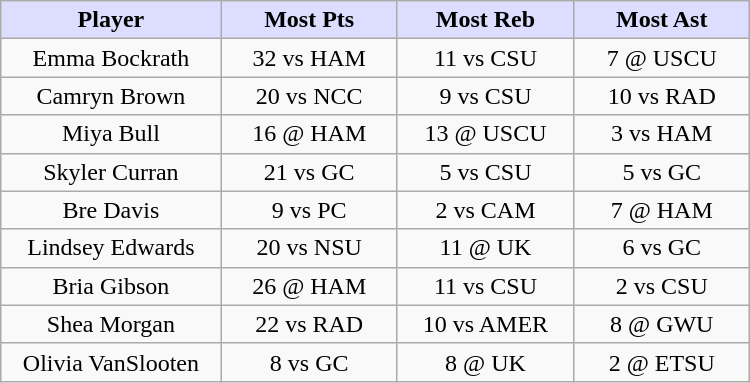<table class="wikitable sortable">
<tr>
<th style="background:#ddf; width:25%;">Player</th>
<th style="background:#ddf; width:20%;">Most Pts</th>
<th style="background:#ddf; width:20%;">Most Reb</th>
<th style="background:#ddf; width:20%;">Most Ast</th>
</tr>
<tr style="text-align:center;">
<td sortname>Emma Bockrath</td>
<td>32 vs HAM</td>
<td>11 vs CSU</td>
<td>7 @ USCU</td>
</tr>
<tr style="text-align:center;">
<td sortname>Camryn Brown</td>
<td>20 vs NCC</td>
<td>9 vs CSU</td>
<td>10 vs RAD</td>
</tr>
<tr style="text-align:center;">
<td sortname>Miya Bull</td>
<td>16 @ HAM</td>
<td>13 @ USCU</td>
<td>3 vs HAM</td>
</tr>
<tr style="text-align:center;">
<td sortname>Skyler Curran</td>
<td>21 vs GC</td>
<td>5 vs CSU</td>
<td>5 vs GC</td>
</tr>
<tr style="text-align:center;">
<td sortname>Bre Davis</td>
<td>9 vs PC</td>
<td>2 vs CAM</td>
<td>7 @ HAM</td>
</tr>
<tr style="text-align:center;">
<td sortname>Lindsey Edwards</td>
<td>20 vs NSU</td>
<td>11 @ UK</td>
<td>6 vs GC</td>
</tr>
<tr style="text-align:center;">
<td sortname>Bria Gibson</td>
<td>26 @ HAM</td>
<td>11 vs CSU</td>
<td>2 vs CSU</td>
</tr>
<tr style="text-align:center;">
<td sortname>Shea Morgan</td>
<td>22 vs RAD</td>
<td>10 vs AMER</td>
<td>8 @ GWU</td>
</tr>
<tr style="text-align:center;">
<td sortname>Olivia VanSlooten</td>
<td>8 vs GC</td>
<td>8 @ UK</td>
<td>2 @ ETSU</td>
</tr>
</table>
